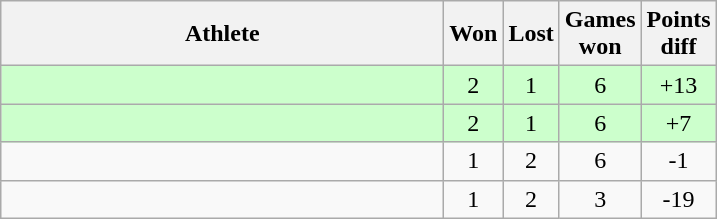<table class="wikitable">
<tr>
<th style="width:18em">Athlete</th>
<th>Won</th>
<th>Lost</th>
<th>Games<br>won</th>
<th>Points<br>diff</th>
</tr>
<tr bgcolor="#ccffcc">
<td></td>
<td align="center">2</td>
<td align="center">1</td>
<td align="center">6</td>
<td align="center">+13</td>
</tr>
<tr bgcolor="#ccffcc">
<td></td>
<td align="center">2</td>
<td align="center">1</td>
<td align="center">6</td>
<td align="center">+7</td>
</tr>
<tr>
<td></td>
<td align="center">1</td>
<td align="center">2</td>
<td align="center">6</td>
<td align="center">-1</td>
</tr>
<tr>
<td></td>
<td align="center">1</td>
<td align="center">2</td>
<td align="center">3</td>
<td align="center">-19</td>
</tr>
</table>
